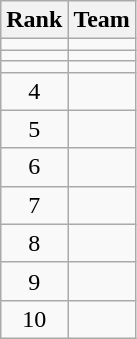<table class="wikitable" border="1">
<tr>
<th>Rank</th>
<th>Team</th>
</tr>
<tr>
<td align=center></td>
<td></td>
</tr>
<tr>
<td align=center></td>
<td></td>
</tr>
<tr>
<td align=center></td>
<td></td>
</tr>
<tr>
<td align=center>4</td>
<td></td>
</tr>
<tr>
<td align=center>5</td>
<td></td>
</tr>
<tr>
<td align=center>6</td>
<td></td>
</tr>
<tr>
<td align=center>7</td>
<td></td>
</tr>
<tr>
<td align=center>8</td>
<td></td>
</tr>
<tr>
<td align=center>9</td>
<td></td>
</tr>
<tr>
<td align=center>10</td>
<td></td>
</tr>
</table>
